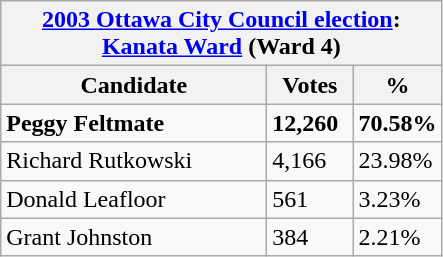<table class="wikitable">
<tr>
<th colspan="3"><a href='#'>2003 Ottawa City Council election</a>: <a href='#'>Kanata Ward</a> (Ward 4)</th>
</tr>
<tr>
<th style="width: 170px">Candidate</th>
<th style="width: 50px">Votes</th>
<th style="width: 40px">%</th>
</tr>
<tr>
<td><strong>Peggy Feltmate</strong></td>
<td><strong>12,260</strong></td>
<td><strong>70.58%</strong></td>
</tr>
<tr>
<td>Richard Rutkowski</td>
<td>4,166</td>
<td>23.98%</td>
</tr>
<tr>
<td>Donald Leafloor</td>
<td>561</td>
<td>3.23%</td>
</tr>
<tr>
<td>Grant Johnston</td>
<td>384</td>
<td>2.21%</td>
</tr>
</table>
